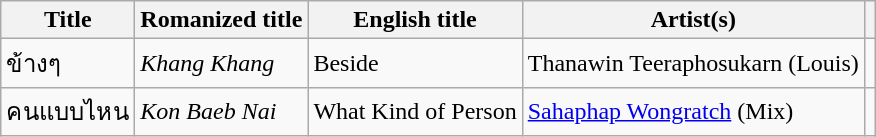<table class="wikitable">
<tr>
<th>Title</th>
<th>Romanized title</th>
<th>English title</th>
<th>Artist(s)</th>
<th></th>
</tr>
<tr>
<td>ข้างๆ</td>
<td><em>Khang Khang</em></td>
<td>Beside</td>
<td>Thanawin Teeraphosukarn (Louis)</td>
<td style="text-align: center;"></td>
</tr>
<tr>
<td>คนแบบไหน</td>
<td><em>Kon Baeb Nai</em></td>
<td>What Kind of Person </td>
<td><a href='#'>Sahaphap Wongratch</a> (Mix)</td>
<td></td>
</tr>
</table>
